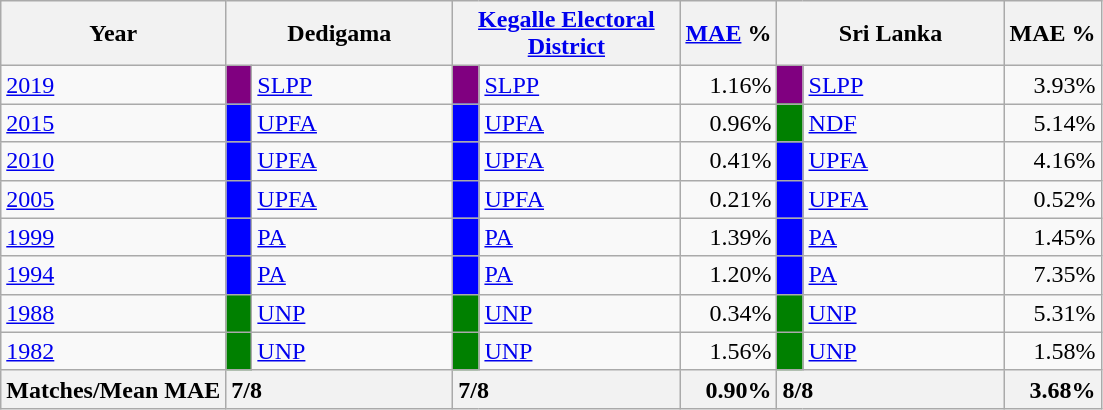<table class="wikitable">
<tr>
<th>Year</th>
<th colspan="2" width="144px">Dedigama</th>
<th colspan="2" width="144px"><a href='#'>Kegalle Electoral District</a></th>
<th><a href='#'>MAE</a> %</th>
<th colspan="2" width="144px">Sri Lanka</th>
<th>MAE %</th>
</tr>
<tr>
<td><a href='#'>2019</a></td>
<td style="background-color:purple;" width="10px"></td>
<td style="text-align:left;"><a href='#'>SLPP</a></td>
<td style="background-color:purple;" width="10px"></td>
<td style="text-align:left;"><a href='#'>SLPP</a></td>
<td style="text-align:right;">1.16%</td>
<td style="background-color:purple;" width="10px"></td>
<td style="text-align:left;"><a href='#'>SLPP</a></td>
<td style="text-align:right;">3.93%</td>
</tr>
<tr>
<td><a href='#'>2015</a></td>
<td style="background-color:blue;" width="10px"></td>
<td style="text-align:left;"><a href='#'>UPFA</a></td>
<td style="background-color:blue;" width="10px"></td>
<td style="text-align:left;"><a href='#'>UPFA</a></td>
<td style="text-align:right;">0.96%</td>
<td style="background-color:green;" width="10px"></td>
<td style="text-align:left;"><a href='#'>NDF</a></td>
<td style="text-align:right;">5.14%</td>
</tr>
<tr>
<td><a href='#'>2010</a></td>
<td style="background-color:blue;" width="10px"></td>
<td style="text-align:left;"><a href='#'>UPFA</a></td>
<td style="background-color:blue;" width="10px"></td>
<td style="text-align:left;"><a href='#'>UPFA</a></td>
<td style="text-align:right;">0.41%</td>
<td style="background-color:blue;" width="10px"></td>
<td style="text-align:left;"><a href='#'>UPFA</a></td>
<td style="text-align:right;">4.16%</td>
</tr>
<tr>
<td><a href='#'>2005</a></td>
<td style="background-color:blue;" width="10px"></td>
<td style="text-align:left;"><a href='#'>UPFA</a></td>
<td style="background-color:blue;" width="10px"></td>
<td style="text-align:left;"><a href='#'>UPFA</a></td>
<td style="text-align:right;">0.21%</td>
<td style="background-color:blue;" width="10px"></td>
<td style="text-align:left;"><a href='#'>UPFA</a></td>
<td style="text-align:right;">0.52%</td>
</tr>
<tr>
<td><a href='#'>1999</a></td>
<td style="background-color:blue;" width="10px"></td>
<td style="text-align:left;"><a href='#'>PA</a></td>
<td style="background-color:blue;" width="10px"></td>
<td style="text-align:left;"><a href='#'>PA</a></td>
<td style="text-align:right;">1.39%</td>
<td style="background-color:blue;" width="10px"></td>
<td style="text-align:left;"><a href='#'>PA</a></td>
<td style="text-align:right;">1.45%</td>
</tr>
<tr>
<td><a href='#'>1994</a></td>
<td style="background-color:blue;" width="10px"></td>
<td style="text-align:left;"><a href='#'>PA</a></td>
<td style="background-color:blue;" width="10px"></td>
<td style="text-align:left;"><a href='#'>PA</a></td>
<td style="text-align:right;">1.20%</td>
<td style="background-color:blue;" width="10px"></td>
<td style="text-align:left;"><a href='#'>PA</a></td>
<td style="text-align:right;">7.35%</td>
</tr>
<tr>
<td><a href='#'>1988</a></td>
<td style="background-color:green;" width="10px"></td>
<td style="text-align:left;"><a href='#'>UNP</a></td>
<td style="background-color:green;" width="10px"></td>
<td style="text-align:left;"><a href='#'>UNP</a></td>
<td style="text-align:right;">0.34%</td>
<td style="background-color:green;" width="10px"></td>
<td style="text-align:left;"><a href='#'>UNP</a></td>
<td style="text-align:right;">5.31%</td>
</tr>
<tr>
<td><a href='#'>1982</a></td>
<td style="background-color:green;" width="10px"></td>
<td style="text-align:left;"><a href='#'>UNP</a></td>
<td style="background-color:green;" width="10px"></td>
<td style="text-align:left;"><a href='#'>UNP</a></td>
<td style="text-align:right;">1.56%</td>
<td style="background-color:green;" width="10px"></td>
<td style="text-align:left;"><a href='#'>UNP</a></td>
<td style="text-align:right;">1.58%</td>
</tr>
<tr>
<th>Matches/Mean MAE</th>
<th style="text-align:left;"colspan="2" width="144px">7/8</th>
<th style="text-align:left;"colspan="2" width="144px">7/8</th>
<th style="text-align:right;">0.90%</th>
<th style="text-align:left;"colspan="2" width="144px">8/8</th>
<th style="text-align:right;">3.68%</th>
</tr>
</table>
